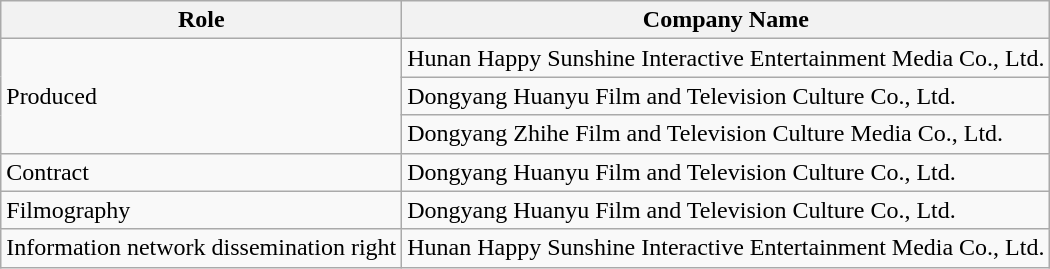<table class="wikitable">
<tr>
<th>Role</th>
<th>Company Name</th>
</tr>
<tr>
<td rowspan="3">Produced</td>
<td>Hunan Happy Sunshine Interactive Entertainment Media Co., Ltd.</td>
</tr>
<tr>
<td>Dongyang Huanyu Film and Television Culture Co., Ltd.</td>
</tr>
<tr>
<td>Dongyang Zhihe Film and Television Culture Media Co., Ltd.</td>
</tr>
<tr>
<td>Contract</td>
<td>Dongyang Huanyu Film and Television Culture Co., Ltd.</td>
</tr>
<tr>
<td>Filmography</td>
<td>Dongyang Huanyu Film and Television Culture Co., Ltd.</td>
</tr>
<tr>
<td>Information network dissemination right</td>
<td>Hunan Happy Sunshine Interactive Entertainment Media Co., Ltd.</td>
</tr>
</table>
